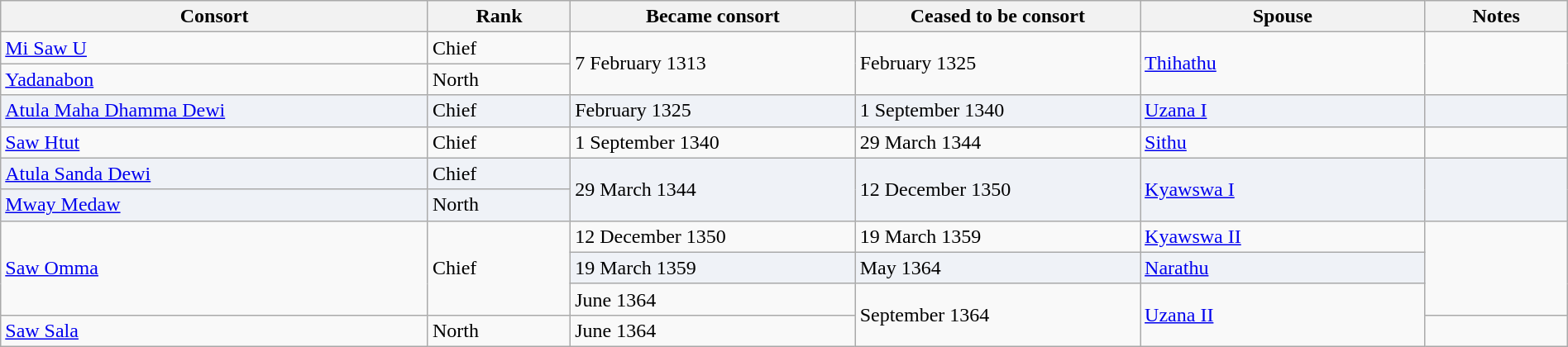<table width=100% class="wikitable">
<tr>
<th width=15%>Consort</th>
<th width=5%>Rank</th>
<th width=10%>Became consort</th>
<th width=10%>Ceased to be consort</th>
<th width=10%>Spouse</th>
<th width=5%>Notes</th>
</tr>
<tr>
<td><a href='#'>Mi Saw U</a></td>
<td>Chief</td>
<td rowspan="2">7 February 1313</td>
<td rowspan="2"> February 1325</td>
<td rowspan="2"><a href='#'>Thihathu</a></td>
<td rowspan="2"></td>
</tr>
<tr>
<td><a href='#'>Yadanabon</a></td>
<td>North</td>
</tr>
<tr>
<td style="background:#eff2f7"><a href='#'>Atula Maha Dhamma Dewi</a></td>
<td style="background:#eff2f7">Chief</td>
<td style="background:#eff2f7"> February 1325</td>
<td style="background:#eff2f7">1 September 1340</td>
<td style="background:#eff2f7"><a href='#'>Uzana I</a></td>
<td style="background:#eff2f7"></td>
</tr>
<tr>
<td><a href='#'>Saw Htut</a></td>
<td>Chief</td>
<td>1 September 1340</td>
<td>29 March 1344</td>
<td><a href='#'>Sithu</a></td>
<td></td>
</tr>
<tr>
<td style="background:#eff2f7"><a href='#'>Atula Sanda Dewi</a></td>
<td style="background:#eff2f7">Chief</td>
<td style="background:#eff2f7" rowspan="2">29 March 1344</td>
<td style="background:#eff2f7" rowspan="2">12 December 1350</td>
<td style="background:#eff2f7" rowspan="2"><a href='#'>Kyawswa I</a></td>
<td style="background:#eff2f7" rowspan="2"></td>
</tr>
<tr>
<td style="background:#eff2f7"><a href='#'>Mway Medaw</a></td>
<td style="background:#eff2f7">North</td>
</tr>
<tr>
<td rowspan="3"><a href='#'>Saw Omma</a></td>
<td rowspan="3">Chief</td>
<td>12 December 1350</td>
<td>19 March 1359</td>
<td><a href='#'>Kyawswa II</a></td>
<td rowspan="3"></td>
</tr>
<tr>
<td style="background:#eff2f7">19 March 1359</td>
<td style="background:#eff2f7">May 1364</td>
<td style="background:#eff2f7"><a href='#'>Narathu</a></td>
</tr>
<tr>
<td>June 1364</td>
<td rowspan="2">September 1364</td>
<td rowspan="2"><a href='#'>Uzana II</a></td>
</tr>
<tr>
<td><a href='#'>Saw Sala</a></td>
<td>North</td>
<td>June 1364</td>
<td></td>
</tr>
</table>
